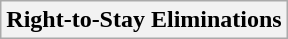<table class="wikitable" style="margin:1em auto;">
<tr>
<th rowspan="2">Right-to-Stay Eliminations</th>
</tr>
</table>
